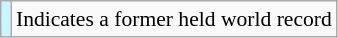<table class="wikitable" style="font-size:90%;">
<tr>
<td style="background-color:#CCF6FF"></td>
<td>Indicates a former held world record</td>
</tr>
</table>
